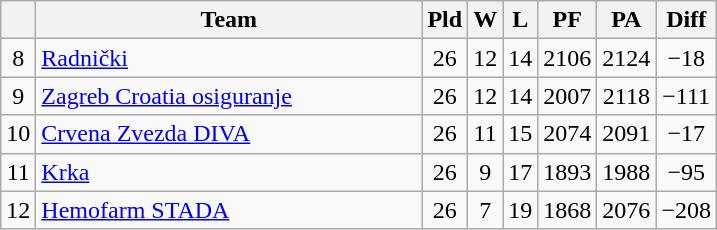<table class="wikitable sortable" style="text-align:center">
<tr>
<th></th>
<th width="250">Team</th>
<th>Pld</th>
<th>W</th>
<th>L</th>
<th>PF</th>
<th>PA</th>
<th>Diff</th>
</tr>
<tr>
<td>8</td>
<td align=left> <a href='#'>Radnički</a></td>
<td>26</td>
<td>12</td>
<td>14</td>
<td>2106</td>
<td>2124</td>
<td>−18</td>
</tr>
<tr>
<td>9</td>
<td align=left> <a href='#'>Zagreb Croatia osiguranje</a></td>
<td>26</td>
<td>12</td>
<td>14</td>
<td>2007</td>
<td>2118</td>
<td>−111</td>
</tr>
<tr>
<td>10</td>
<td align=left> <a href='#'>Crvena Zvezda DIVA</a></td>
<td>26</td>
<td>11</td>
<td>15</td>
<td>2074</td>
<td>2091</td>
<td>−17</td>
</tr>
<tr>
<td>11</td>
<td align=left> <a href='#'>Krka</a></td>
<td>26</td>
<td>9</td>
<td>17</td>
<td>1893</td>
<td>1988</td>
<td>−95</td>
</tr>
<tr>
<td>12</td>
<td align=left> <a href='#'>Hemofarm STADA</a></td>
<td>26</td>
<td>7</td>
<td>19</td>
<td>1868</td>
<td>2076</td>
<td>−208</td>
</tr>
</table>
